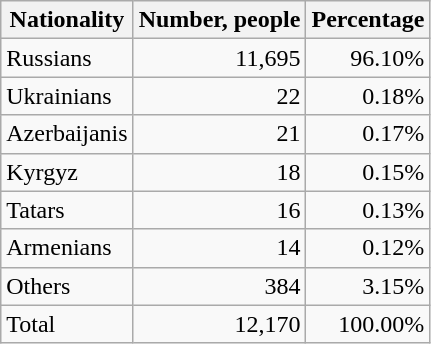<table class='wikitable'>
<tr>
<th>Nationality</th>
<th>Number, people</th>
<th>Percentage</th>
</tr>
<tr>
<td>Russians</td>
<td align=right>11,695</td>
<td align=right>96.10%</td>
</tr>
<tr>
<td>Ukrainians</td>
<td align=right>22</td>
<td align=right>0.18%</td>
</tr>
<tr>
<td>Azerbaijanis</td>
<td align=right>21</td>
<td align=right>0.17%</td>
</tr>
<tr>
<td>Kyrgyz</td>
<td align=right>18</td>
<td align=right>0.15%</td>
</tr>
<tr>
<td>Tatars</td>
<td align=right>16</td>
<td align=right>0.13%</td>
</tr>
<tr>
<td>Armenians</td>
<td align=right>14</td>
<td align=right>0.12%</td>
</tr>
<tr>
<td>Others</td>
<td align=right>384</td>
<td align=right>3.15%</td>
</tr>
<tr>
<td>Total</td>
<td align=right>12,170</td>
<td align=right>100.00%</td>
</tr>
</table>
